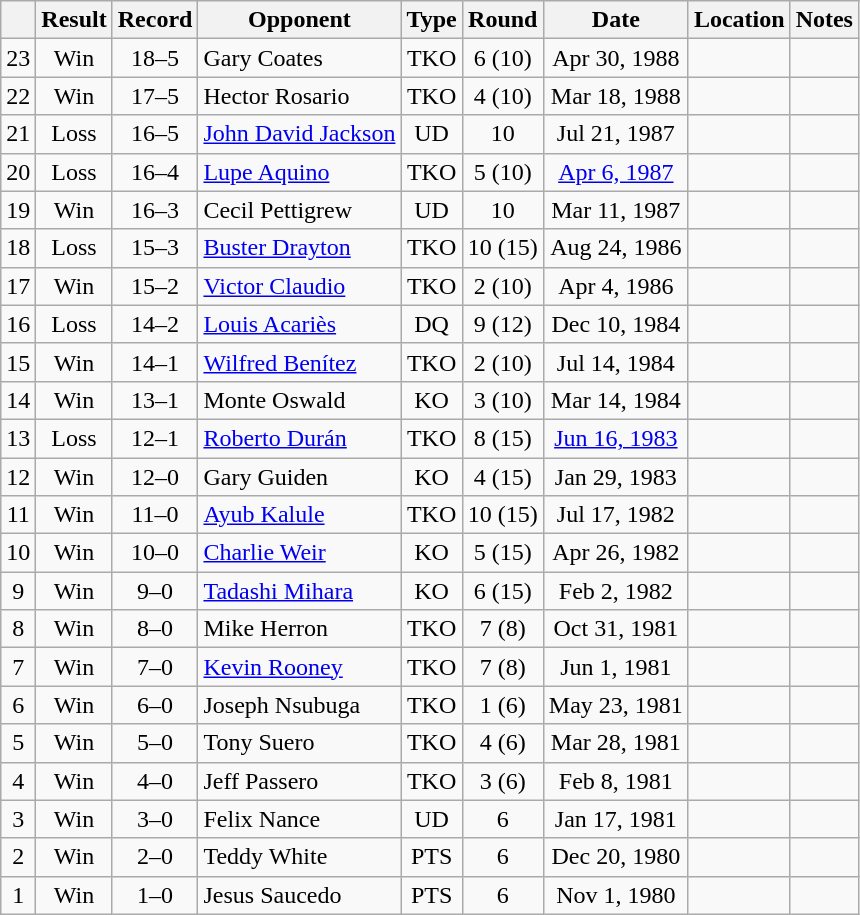<table class="wikitable" style="text-align:center;">
<tr>
<th></th>
<th>Result</th>
<th>Record</th>
<th>Opponent</th>
<th>Type</th>
<th>Round</th>
<th>Date</th>
<th>Location</th>
<th>Notes</th>
</tr>
<tr>
<td>23</td>
<td>Win</td>
<td>18–5</td>
<td align=left>Gary Coates</td>
<td>TKO</td>
<td>6 (10)</td>
<td>Apr 30, 1988</td>
<td align=left></td>
<td align=left></td>
</tr>
<tr>
<td>22</td>
<td>Win</td>
<td>17–5</td>
<td align=left>Hector Rosario</td>
<td>TKO</td>
<td>4 (10)</td>
<td>Mar 18, 1988</td>
<td align=left></td>
<td align=left></td>
</tr>
<tr>
<td>21</td>
<td>Loss</td>
<td>16–5</td>
<td align=left><a href='#'>John David Jackson</a></td>
<td>UD</td>
<td>10</td>
<td>Jul 21, 1987</td>
<td align=left></td>
<td align=left></td>
</tr>
<tr>
<td>20</td>
<td>Loss</td>
<td>16–4</td>
<td align=left><a href='#'>Lupe Aquino</a></td>
<td>TKO</td>
<td>5 (10)</td>
<td><a href='#'>Apr 6, 1987</a></td>
<td align=left></td>
<td align=left></td>
</tr>
<tr>
<td>19</td>
<td>Win</td>
<td>16–3</td>
<td align=left>Cecil Pettigrew</td>
<td>UD</td>
<td>10</td>
<td>Mar 11, 1987</td>
<td align=left></td>
<td align=left></td>
</tr>
<tr>
<td>18</td>
<td>Loss</td>
<td>15–3</td>
<td align=left><a href='#'>Buster Drayton</a></td>
<td>TKO</td>
<td>10 (15)</td>
<td>Aug 24, 1986</td>
<td align=left></td>
<td align=left></td>
</tr>
<tr>
<td>17</td>
<td>Win</td>
<td>15–2</td>
<td align=left><a href='#'>Victor Claudio</a></td>
<td>TKO</td>
<td>2 (10)</td>
<td>Apr 4, 1986</td>
<td align=left></td>
<td align=left></td>
</tr>
<tr>
<td>16</td>
<td>Loss</td>
<td>14–2</td>
<td align=left><a href='#'>Louis Acariès</a></td>
<td>DQ</td>
<td>9 (12)</td>
<td>Dec 10, 1984</td>
<td align=left></td>
<td align=left></td>
</tr>
<tr>
<td>15</td>
<td>Win</td>
<td>14–1</td>
<td align=left><a href='#'>Wilfred Benítez</a></td>
<td>TKO</td>
<td>2 (10)</td>
<td>Jul 14, 1984</td>
<td align=left></td>
<td align=left></td>
</tr>
<tr>
<td>14</td>
<td>Win</td>
<td>13–1</td>
<td align=left>Monte Oswald</td>
<td>KO</td>
<td>3 (10)</td>
<td>Mar 14, 1984</td>
<td align=left></td>
<td align=left></td>
</tr>
<tr>
<td>13</td>
<td>Loss</td>
<td>12–1</td>
<td align=left><a href='#'>Roberto Durán</a></td>
<td>TKO</td>
<td>8 (15)</td>
<td><a href='#'>Jun 16, 1983</a></td>
<td align=left></td>
<td align=left></td>
</tr>
<tr>
<td>12</td>
<td>Win</td>
<td>12–0</td>
<td align=left>Gary Guiden</td>
<td>KO</td>
<td>4 (15)</td>
<td>Jan 29, 1983</td>
<td align=left></td>
<td align=left></td>
</tr>
<tr>
<td>11</td>
<td>Win</td>
<td>11–0</td>
<td align=left><a href='#'>Ayub Kalule</a></td>
<td>TKO</td>
<td>10 (15)</td>
<td>Jul 17, 1982</td>
<td align=left></td>
<td align=left></td>
</tr>
<tr>
<td>10</td>
<td>Win</td>
<td>10–0</td>
<td align=left><a href='#'>Charlie Weir</a></td>
<td>KO</td>
<td>5 (15)</td>
<td>Apr 26, 1982</td>
<td align=left></td>
<td align=left></td>
</tr>
<tr>
<td>9</td>
<td>Win</td>
<td>9–0</td>
<td align=left><a href='#'>Tadashi Mihara</a></td>
<td>KO</td>
<td>6 (15)</td>
<td>Feb 2, 1982</td>
<td align=left></td>
<td align=left></td>
</tr>
<tr>
<td>8</td>
<td>Win</td>
<td>8–0</td>
<td align=left>Mike Herron</td>
<td>TKO</td>
<td>7 (8)</td>
<td>Oct 31, 1981</td>
<td align=left></td>
<td align=left></td>
</tr>
<tr>
<td>7</td>
<td>Win</td>
<td>7–0</td>
<td align=left><a href='#'>Kevin Rooney</a></td>
<td>TKO</td>
<td>7 (8)</td>
<td>Jun 1, 1981</td>
<td align=left></td>
<td align=left></td>
</tr>
<tr>
<td>6</td>
<td>Win</td>
<td>6–0</td>
<td align=left>Joseph Nsubuga</td>
<td>TKO</td>
<td>1 (6)</td>
<td>May 23, 1981</td>
<td align=left></td>
<td align=left></td>
</tr>
<tr>
<td>5</td>
<td>Win</td>
<td>5–0</td>
<td align=left>Tony Suero</td>
<td>TKO</td>
<td>4 (6)</td>
<td>Mar 28, 1981</td>
<td align=left></td>
<td align=left></td>
</tr>
<tr>
<td>4</td>
<td>Win</td>
<td>4–0</td>
<td align=left>Jeff Passero</td>
<td>TKO</td>
<td>3 (6)</td>
<td>Feb 8, 1981</td>
<td align=left></td>
<td align=left></td>
</tr>
<tr>
<td>3</td>
<td>Win</td>
<td>3–0</td>
<td align=left>Felix Nance</td>
<td>UD</td>
<td>6</td>
<td>Jan 17, 1981</td>
<td align=left></td>
<td align=left></td>
</tr>
<tr>
<td>2</td>
<td>Win</td>
<td>2–0</td>
<td align=left>Teddy White</td>
<td>PTS</td>
<td>6</td>
<td>Dec 20, 1980</td>
<td align=left></td>
<td align=left></td>
</tr>
<tr>
<td>1</td>
<td>Win</td>
<td>1–0</td>
<td align=left>Jesus Saucedo</td>
<td>PTS</td>
<td>6</td>
<td>Nov 1, 1980</td>
<td align=left></td>
<td align=left></td>
</tr>
</table>
